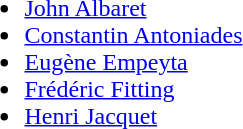<table>
<tr>
<td><br><ul><li><a href='#'>John Albaret</a></li><li><a href='#'>Constantin Antoniades</a></li><li><a href='#'>Eugène Empeyta</a></li><li><a href='#'>Frédéric Fitting</a></li><li><a href='#'>Henri Jacquet</a></li></ul></td>
</tr>
</table>
